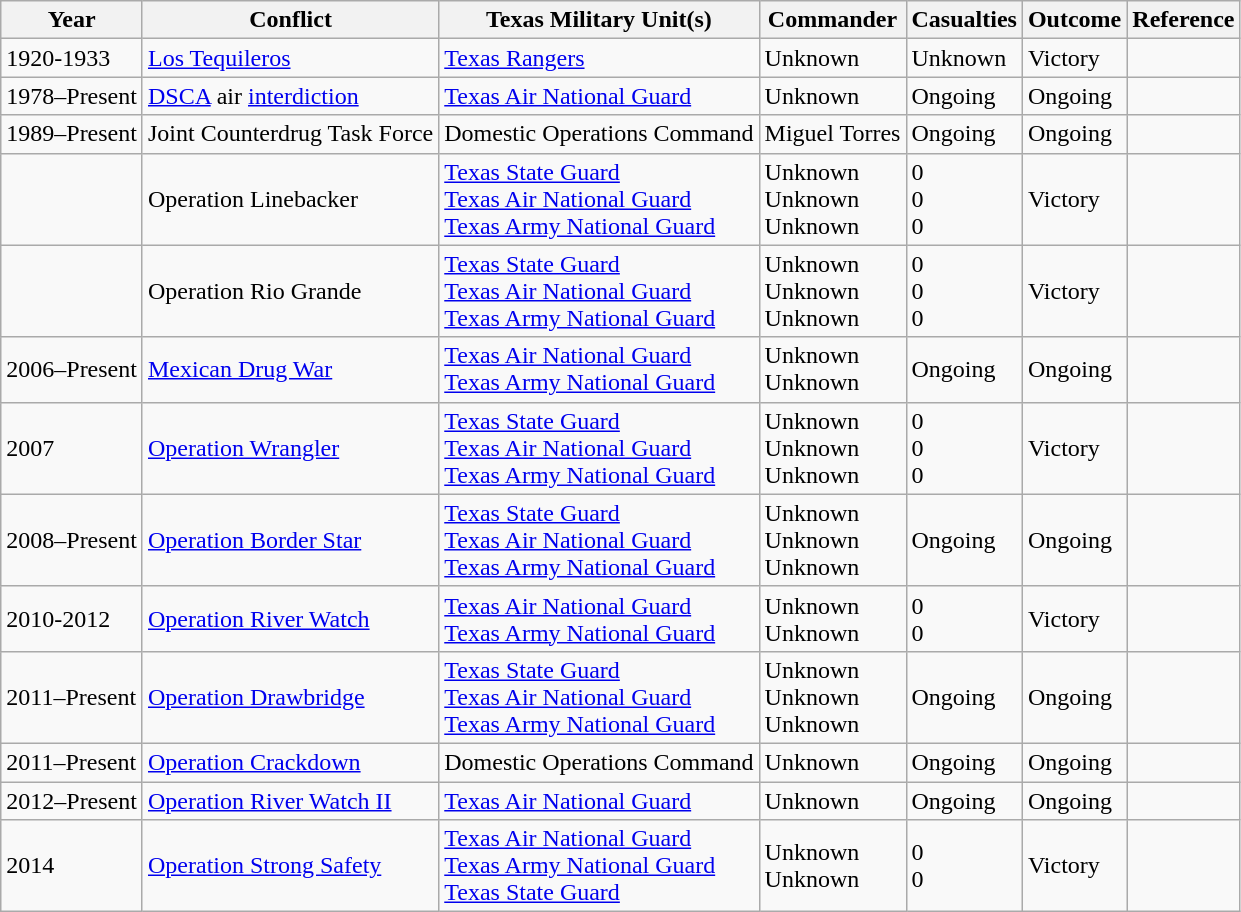<table class="wikitable">
<tr>
<th>Year</th>
<th>Conflict</th>
<th>Texas Military Unit(s)</th>
<th>Commander</th>
<th>Casualties</th>
<th>Outcome</th>
<th>Reference</th>
</tr>
<tr>
<td>1920-1933</td>
<td><a href='#'>Los Tequileros</a></td>
<td><a href='#'>Texas Rangers</a></td>
<td>Unknown</td>
<td>Unknown</td>
<td>Victory</td>
<td></td>
</tr>
<tr>
<td>1978–Present</td>
<td><a href='#'>DSCA</a> air <a href='#'>interdiction</a></td>
<td><a href='#'>Texas Air National Guard</a></td>
<td>Unknown</td>
<td>Ongoing</td>
<td>Ongoing</td>
<td></td>
</tr>
<tr>
<td>1989–Present</td>
<td>Joint Counterdrug Task Force</td>
<td>Domestic Operations Command</td>
<td>Miguel Torres</td>
<td>Ongoing</td>
<td>Ongoing</td>
<td></td>
</tr>
<tr>
<td></td>
<td>Operation Linebacker</td>
<td><a href='#'>Texas State Guard</a><br><a href='#'>Texas Air National Guard</a><br><a href='#'>Texas Army National Guard</a></td>
<td>Unknown<br>Unknown<br>Unknown</td>
<td>0<br>0<br>0</td>
<td>Victory</td>
<td></td>
</tr>
<tr>
<td></td>
<td>Operation Rio Grande</td>
<td><a href='#'>Texas State Guard</a><br><a href='#'>Texas Air National Guard</a><br><a href='#'>Texas Army National Guard</a></td>
<td>Unknown<br>Unknown<br>Unknown</td>
<td>0<br>0<br>0</td>
<td>Victory</td>
<td></td>
</tr>
<tr>
<td>2006–Present</td>
<td><a href='#'>Mexican Drug War</a></td>
<td><a href='#'>Texas Air National Guard</a><br><a href='#'>Texas Army National Guard</a></td>
<td>Unknown<br>Unknown</td>
<td>Ongoing</td>
<td>Ongoing</td>
<td></td>
</tr>
<tr>
<td>2007</td>
<td><a href='#'>Operation Wrangler</a></td>
<td><a href='#'>Texas State Guard</a><br><a href='#'>Texas Air National Guard</a><br><a href='#'>Texas Army National Guard</a></td>
<td>Unknown<br>Unknown<br>Unknown</td>
<td>0<br>0<br>0</td>
<td>Victory</td>
<td></td>
</tr>
<tr>
<td>2008–Present</td>
<td><a href='#'>Operation Border Star</a></td>
<td><a href='#'>Texas State Guard</a><br><a href='#'>Texas Air National Guard</a><br><a href='#'>Texas Army National Guard</a></td>
<td>Unknown<br>Unknown<br>Unknown</td>
<td>Ongoing</td>
<td>Ongoing</td>
<td></td>
</tr>
<tr>
<td>2010-2012</td>
<td><a href='#'>Operation River Watch</a></td>
<td><a href='#'>Texas Air National Guard</a><br><a href='#'>Texas Army National Guard</a></td>
<td>Unknown<br>Unknown</td>
<td>0<br>0</td>
<td>Victory</td>
<td></td>
</tr>
<tr>
<td>2011–Present</td>
<td><a href='#'>Operation Drawbridge</a></td>
<td><a href='#'>Texas State Guard</a><br><a href='#'>Texas Air National Guard</a><br><a href='#'>Texas Army National Guard</a></td>
<td>Unknown<br>Unknown<br>Unknown</td>
<td>Ongoing</td>
<td>Ongoing</td>
<td></td>
</tr>
<tr>
<td>2011–Present</td>
<td><a href='#'>Operation Crackdown</a></td>
<td>Domestic Operations Command</td>
<td>Unknown</td>
<td>Ongoing</td>
<td>Ongoing</td>
<td></td>
</tr>
<tr>
<td>2012–Present</td>
<td><a href='#'>Operation River Watch II</a></td>
<td><a href='#'>Texas Air National Guard</a></td>
<td>Unknown</td>
<td>Ongoing</td>
<td>Ongoing</td>
<td></td>
</tr>
<tr>
<td>2014</td>
<td><a href='#'>Operation Strong Safety</a></td>
<td><a href='#'>Texas Air National Guard</a><br><a href='#'>Texas Army National Guard</a><br><a href='#'>Texas State Guard</a></td>
<td>Unknown<br>Unknown</td>
<td>0<br>0</td>
<td>Victory</td>
<td></td>
</tr>
</table>
